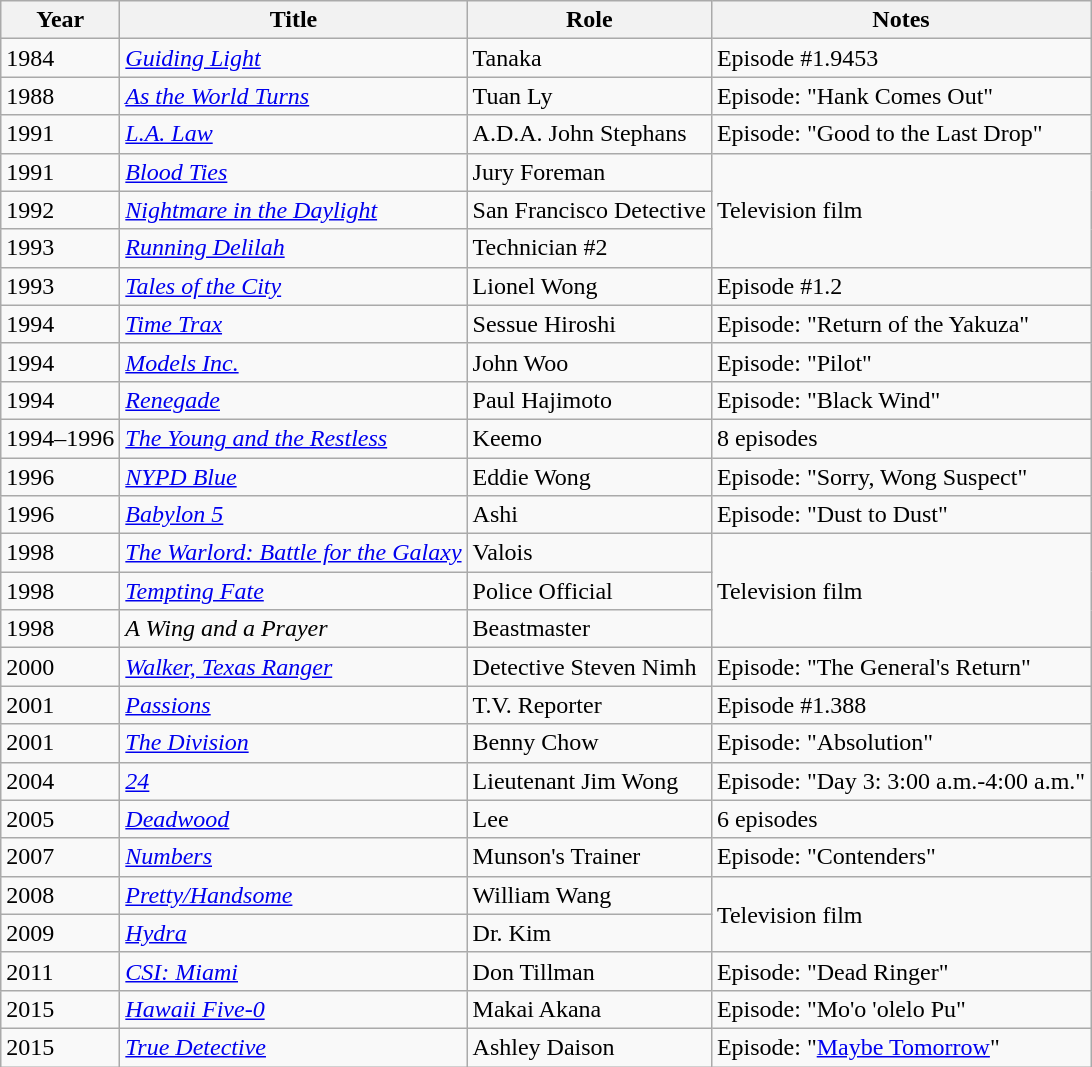<table class="wikitable sortable">
<tr>
<th>Year</th>
<th>Title</th>
<th>Role</th>
<th>Notes</th>
</tr>
<tr>
<td>1984</td>
<td><em><a href='#'>Guiding Light</a></em></td>
<td>Tanaka</td>
<td>Episode #1.9453</td>
</tr>
<tr>
<td>1988</td>
<td><em><a href='#'>As the World Turns</a></em></td>
<td>Tuan Ly</td>
<td>Episode: "Hank Comes Out"</td>
</tr>
<tr>
<td>1991</td>
<td><em><a href='#'>L.A. Law</a></em></td>
<td>A.D.A. John Stephans</td>
<td>Episode: "Good to the Last Drop"</td>
</tr>
<tr>
<td>1991</td>
<td><a href='#'><em>Blood Ties</em></a></td>
<td>Jury Foreman</td>
<td rowspan="3">Television film</td>
</tr>
<tr>
<td>1992</td>
<td><em><a href='#'>Nightmare in the Daylight</a></em></td>
<td>San Francisco Detective</td>
</tr>
<tr>
<td>1993</td>
<td><em><a href='#'>Running Delilah</a></em></td>
<td>Technician #2</td>
</tr>
<tr>
<td>1993</td>
<td><a href='#'><em>Tales of the City</em></a></td>
<td>Lionel Wong</td>
<td>Episode #1.2</td>
</tr>
<tr>
<td>1994</td>
<td><em><a href='#'>Time Trax</a></em></td>
<td>Sessue Hiroshi</td>
<td>Episode: "Return of the Yakuza"</td>
</tr>
<tr>
<td>1994</td>
<td><em><a href='#'>Models Inc.</a></em></td>
<td>John Woo</td>
<td>Episode: "Pilot"</td>
</tr>
<tr>
<td>1994</td>
<td><a href='#'><em>Renegade</em></a></td>
<td>Paul Hajimoto</td>
<td>Episode: "Black Wind"</td>
</tr>
<tr>
<td>1994–1996</td>
<td><em><a href='#'>The Young and the Restless</a></em></td>
<td>Keemo</td>
<td>8 episodes</td>
</tr>
<tr>
<td>1996</td>
<td><em><a href='#'>NYPD Blue</a></em></td>
<td>Eddie Wong</td>
<td>Episode: "Sorry, Wong Suspect"</td>
</tr>
<tr>
<td>1996</td>
<td><em><a href='#'>Babylon 5</a></em></td>
<td>Ashi</td>
<td>Episode: "Dust to Dust"</td>
</tr>
<tr>
<td>1998</td>
<td><em><a href='#'>The Warlord: Battle for the Galaxy</a></em></td>
<td>Valois</td>
<td rowspan="3">Television film</td>
</tr>
<tr>
<td>1998</td>
<td><a href='#'><em>Tempting Fate</em></a></td>
<td>Police Official</td>
</tr>
<tr>
<td>1998</td>
<td><em>A Wing and a Prayer</em></td>
<td>Beastmaster</td>
</tr>
<tr>
<td>2000</td>
<td><em><a href='#'>Walker, Texas Ranger</a></em></td>
<td>Detective Steven Nimh</td>
<td>Episode: "The General's Return"</td>
</tr>
<tr>
<td>2001</td>
<td><em><a href='#'>Passions</a></em></td>
<td>T.V. Reporter</td>
<td>Episode #1.388</td>
</tr>
<tr>
<td>2001</td>
<td><em><a href='#'>The Division</a></em></td>
<td>Benny Chow</td>
<td>Episode: "Absolution"</td>
</tr>
<tr>
<td>2004</td>
<td><a href='#'><em>24</em></a></td>
<td>Lieutenant Jim Wong</td>
<td>Episode: "Day 3: 3:00 a.m.-4:00 a.m."</td>
</tr>
<tr>
<td>2005</td>
<td><a href='#'><em>Deadwood</em></a></td>
<td>Lee</td>
<td>6 episodes</td>
</tr>
<tr>
<td>2007</td>
<td><a href='#'><em>Numbers</em></a></td>
<td>Munson's Trainer</td>
<td>Episode: "Contenders"</td>
</tr>
<tr>
<td>2008</td>
<td><em><a href='#'>Pretty/Handsome</a></em></td>
<td>William Wang</td>
<td rowspan="2">Television film</td>
</tr>
<tr>
<td>2009</td>
<td><a href='#'><em>Hydra</em></a></td>
<td>Dr. Kim</td>
</tr>
<tr>
<td>2011</td>
<td><em><a href='#'>CSI: Miami</a></em></td>
<td>Don Tillman</td>
<td>Episode: "Dead Ringer"</td>
</tr>
<tr>
<td>2015</td>
<td><a href='#'><em>Hawaii Five-0</em></a></td>
<td>Makai Akana</td>
<td>Episode: "Mo'o 'olelo Pu"</td>
</tr>
<tr>
<td>2015</td>
<td><em><a href='#'>True Detective</a></em></td>
<td>Ashley Daison</td>
<td>Episode: "<a href='#'>Maybe Tomorrow</a>"</td>
</tr>
</table>
